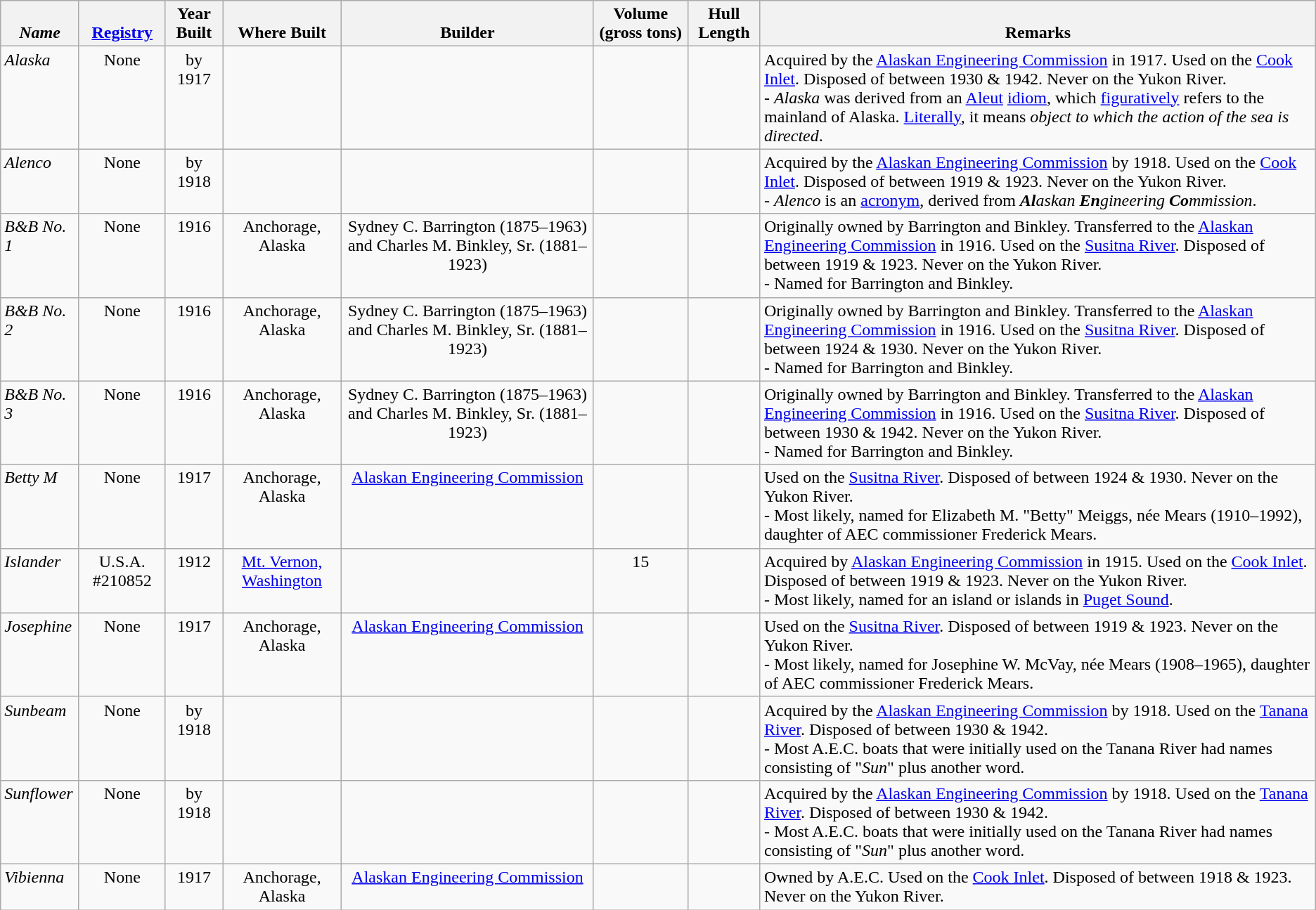<table class="wikitable">
<tr style="vertical-align:bottom">
<th><em>Name</em></th>
<th><a href='#'>Registry</a></th>
<th>Year Built</th>
<th>Where Built</th>
<th>Builder</th>
<th>Volume (gross tons)</th>
<th>Hull Length</th>
<th>Remarks<br></th>
</tr>
<tr style="vertical-align:top; text-align:center">
<td style="text-align:left"><em> Alaska </em></td>
<td>None</td>
<td>by 1917</td>
<td></td>
<td></td>
<td></td>
<td></td>
<td style="text-align:left">Acquired by the <a href='#'>Alaskan Engineering Commission</a> in 1917.  Used on the <a href='#'>Cook Inlet</a>.  Disposed of between 1930 & 1942.  Never on the Yukon River.<br>- <em>Alaska</em> was derived from an <a href='#'>Aleut</a> <a href='#'>idiom</a>, which <a href='#'>figuratively</a> refers to the mainland of Alaska.  <a href='#'>Literally</a>, it means <em>object to which the action of the sea is directed</em>.<br></td>
</tr>
<tr style="vertical-align:top; text-align:center">
<td style="text-align:left"><em>Alenco</em></td>
<td>None</td>
<td>by 1918</td>
<td></td>
<td></td>
<td></td>
<td></td>
<td style="text-align:left">Acquired by the <a href='#'>Alaskan Engineering Commission</a> by 1918.  Used on the <a href='#'>Cook Inlet</a>.  Disposed of between 1919 & 1923.  Never on the Yukon River.<br>- <em>Alenco</em> is an <a href='#'>acronym</a>, derived from <em> <strong>Al</strong>askan <strong>En</strong>gineering <strong>Co</strong>mmission</em>.<br></td>
</tr>
<tr style="vertical-align:top; text-align:center">
<td style="text-align:left"><em>B&B No. 1</em></td>
<td>None</td>
<td>1916</td>
<td>Anchorage, Alaska</td>
<td>Sydney C. Barrington (1875–1963) and Charles M. Binkley, Sr. (1881–1923)</td>
<td></td>
<td></td>
<td style="text-align:left">Originally owned by Barrington and Binkley.  Transferred to the <a href='#'>Alaskan Engineering Commission</a> in 1916.  Used on the <a href='#'>Susitna River</a>.  Disposed of between 1919 & 1923.  Never on the Yukon River.<br>- Named for Barrington and Binkley.<br></td>
</tr>
<tr style="vertical-align:top; text-align:center">
<td style="text-align:left"><em> B&B No. 2</em></td>
<td>None</td>
<td>1916</td>
<td>Anchorage, Alaska</td>
<td>Sydney C. Barrington (1875–1963) and Charles M. Binkley, Sr. (1881–1923)</td>
<td></td>
<td></td>
<td style="text-align:left">Originally owned by Barrington and Binkley.  Transferred to the <a href='#'>Alaskan Engineering Commission</a> in 1916.  Used on the <a href='#'>Susitna River</a>.  Disposed of between 1924 & 1930.  Never on the Yukon River.<br>- Named for Barrington and Binkley.<br></td>
</tr>
<tr style="vertical-align:top; text-align:center">
<td style="text-align:left"><em> B&B No. 3</em></td>
<td>None</td>
<td>1916</td>
<td>Anchorage, Alaska</td>
<td>Sydney C. Barrington (1875–1963) and Charles M. Binkley, Sr. (1881–1923)</td>
<td></td>
<td></td>
<td style="text-align:left">Originally owned by Barrington and Binkley.  Transferred to the <a href='#'>Alaskan Engineering Commission</a> in 1916.  Used on the <a href='#'>Susitna River</a>.  Disposed of between 1930 & 1942.  Never on the Yukon River.<br>- Named for Barrington and Binkley.<br></td>
</tr>
<tr style="vertical-align:top; text-align:center">
<td style="text-align:left"><em>Betty M</em></td>
<td>None</td>
<td>1917</td>
<td>Anchorage, Alaska</td>
<td><a href='#'>Alaskan Engineering Commission</a></td>
<td></td>
<td></td>
<td style="text-align:left">Used on the <a href='#'>Susitna River</a>.  Disposed of between 1924 & 1930.  Never on the Yukon River.<br>- Most likely, named for Elizabeth M. "Betty" Meiggs, née Mears (1910–1992), daughter of AEC commissioner Frederick Mears.<br></td>
</tr>
<tr style="vertical-align:top; text-align:center">
<td style="text-align:left"><em>Islander</em></td>
<td>U.S.A. #210852</td>
<td>1912</td>
<td><a href='#'>Mt. Vernon, Washington</a></td>
<td></td>
<td>15</td>
<td></td>
<td style="text-align:left">Acquired by <a href='#'>Alaskan Engineering Commission</a> in 1915.  Used on the <a href='#'>Cook Inlet</a>.  Disposed of between 1919 & 1923.  Never on the Yukon River.<br>- Most likely, named for an island or islands in <a href='#'>Puget Sound</a>.<br></td>
</tr>
<tr style="vertical-align:top; text-align:center">
<td style="text-align:left"><em>Josephine</em></td>
<td>None</td>
<td>1917</td>
<td>Anchorage, Alaska</td>
<td><a href='#'>Alaskan Engineering Commission</a></td>
<td></td>
<td></td>
<td style="text-align:left">Used on the <a href='#'>Susitna River</a>.  Disposed of between 1919 & 1923.  Never on the Yukon River.<br>- Most likely, named for Josephine W. McVay, née Mears (1908–1965), daughter of AEC commissioner Frederick Mears.<br></td>
</tr>
<tr style="vertical-align:top; text-align:center">
<td style="text-align:left"><em>Sunbeam</em></td>
<td>None</td>
<td>by 1918</td>
<td></td>
<td></td>
<td></td>
<td></td>
<td style="text-align:left">Acquired by the <a href='#'>Alaskan Engineering Commission</a> by 1918.  Used on the <a href='#'>Tanana River</a>.  Disposed of between 1930 & 1942.<br>- Most A.E.C. boats that were initially used on the Tanana River had names consisting of "<em>Sun</em>" plus another word.<br></td>
</tr>
<tr style="vertical-align:top; text-align:center">
<td style="text-align:left"><em>Sunflower</em></td>
<td>None</td>
<td>by 1918</td>
<td></td>
<td></td>
<td></td>
<td></td>
<td style="text-align:left">Acquired by the <a href='#'>Alaskan Engineering Commission</a> by 1918.  Used on the <a href='#'>Tanana River</a>.  Disposed of between 1930 & 1942.<br>- Most A.E.C. boats that were initially used on the Tanana River had names consisting of "<em>Sun</em>" plus another word.<br></td>
</tr>
<tr style="vertical-align:top; text-align:center">
<td style="text-align:left"><em>Vibienna</em></td>
<td>None</td>
<td>1917</td>
<td>Anchorage, Alaska</td>
<td><a href='#'>Alaskan Engineering Commission</a></td>
<td></td>
<td></td>
<td style="text-align:left">Owned by A.E.C.  Used on the <a href='#'>Cook Inlet</a>.  Disposed of between 1918 & 1923.  Never on the Yukon River.</td>
</tr>
</table>
